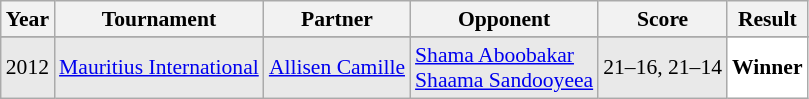<table class="sortable wikitable" style="font-size: 90%;">
<tr>
<th>Year</th>
<th>Tournament</th>
<th>Partner</th>
<th>Opponent</th>
<th>Score</th>
<th>Result</th>
</tr>
<tr>
</tr>
<tr style="background:#E9E9E9">
<td align="center">2012</td>
<td align="left"><a href='#'>Mauritius International</a></td>
<td align="left"> <a href='#'>Allisen Camille</a></td>
<td align="left"> <a href='#'>Shama Aboobakar</a><br> <a href='#'>Shaama Sandooyeea</a></td>
<td align="left">21–16, 21–14</td>
<td style="text-align:left; background:white"> <strong>Winner</strong></td>
</tr>
</table>
